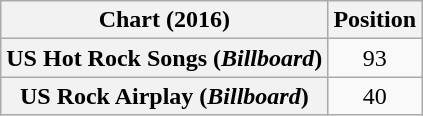<table class="wikitable sortable plainrowheaders" style="text-align:center">
<tr>
<th>Chart (2016)</th>
<th>Position</th>
</tr>
<tr>
<th scope="row">US Hot Rock Songs (<em>Billboard</em>)</th>
<td>93</td>
</tr>
<tr>
<th scope="row">US Rock Airplay (<em>Billboard</em>)</th>
<td>40</td>
</tr>
</table>
